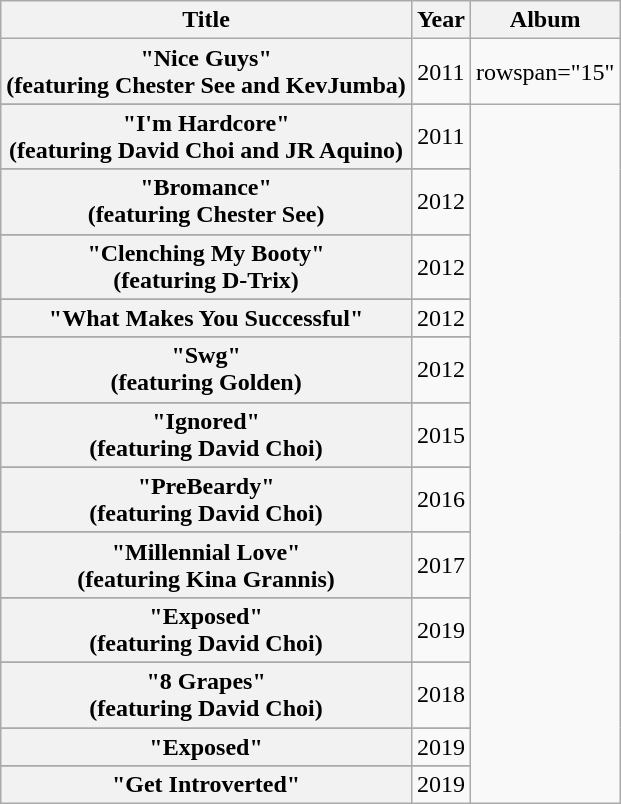<table class="wikitable plainrowheaders" style="text-align:center;">
<tr>
<th scope="col">Title</th>
<th scope="col">Year</th>
<th scope="col">Album</th>
</tr>
<tr>
<th scope="row">"Nice Guys"<br><span>(featuring Chester See and KevJumba)</span></th>
<td>2011</td>
<td>rowspan="15" </td>
</tr>
<tr>
</tr>
<tr>
<th scope="row">"I'm Hardcore"<br><span>(featuring David Choi and JR Aquino)</span></th>
<td>2011</td>
</tr>
<tr>
</tr>
<tr>
<th scope="row">"Bromance"<br><span>(featuring Chester See)</span></th>
<td>2012</td>
</tr>
<tr>
</tr>
<tr>
<th scope="row">"Clenching My Booty"<br><span>(featuring D-Trix)</span></th>
<td>2012</td>
</tr>
<tr>
</tr>
<tr>
<th scope="row">"What Makes You Successful"</th>
<td>2012</td>
</tr>
<tr>
</tr>
<tr>
<th scope="row">"Swg"<br><span>(featuring Golden)</span></th>
<td>2012</td>
</tr>
<tr>
</tr>
<tr>
<th scope="row">"Ignored"<br><span>(featuring David Choi)</span></th>
<td>2015</td>
</tr>
<tr>
</tr>
<tr>
<th scope="row">"PreBeardy"<br><span>(featuring David Choi)</span></th>
<td>2016</td>
</tr>
<tr>
</tr>
<tr>
<th scope="row">"Millennial Love"<br><span>(featuring Kina Grannis)</span></th>
<td>2017</td>
</tr>
<tr>
</tr>
<tr>
<th scope="row">"Exposed"<br><span>(featuring David Choi)</span></th>
<td>2019</td>
</tr>
<tr>
</tr>
<tr>
<th scope="row">"8 Grapes"<br><span>(featuring David Choi)</span></th>
<td>2018</td>
</tr>
<tr>
</tr>
<tr>
<th scope="row">"Exposed"</th>
<td>2019</td>
</tr>
<tr>
</tr>
<tr>
<th scope="row">"Get Introverted"</th>
<td>2019</td>
</tr>
</table>
